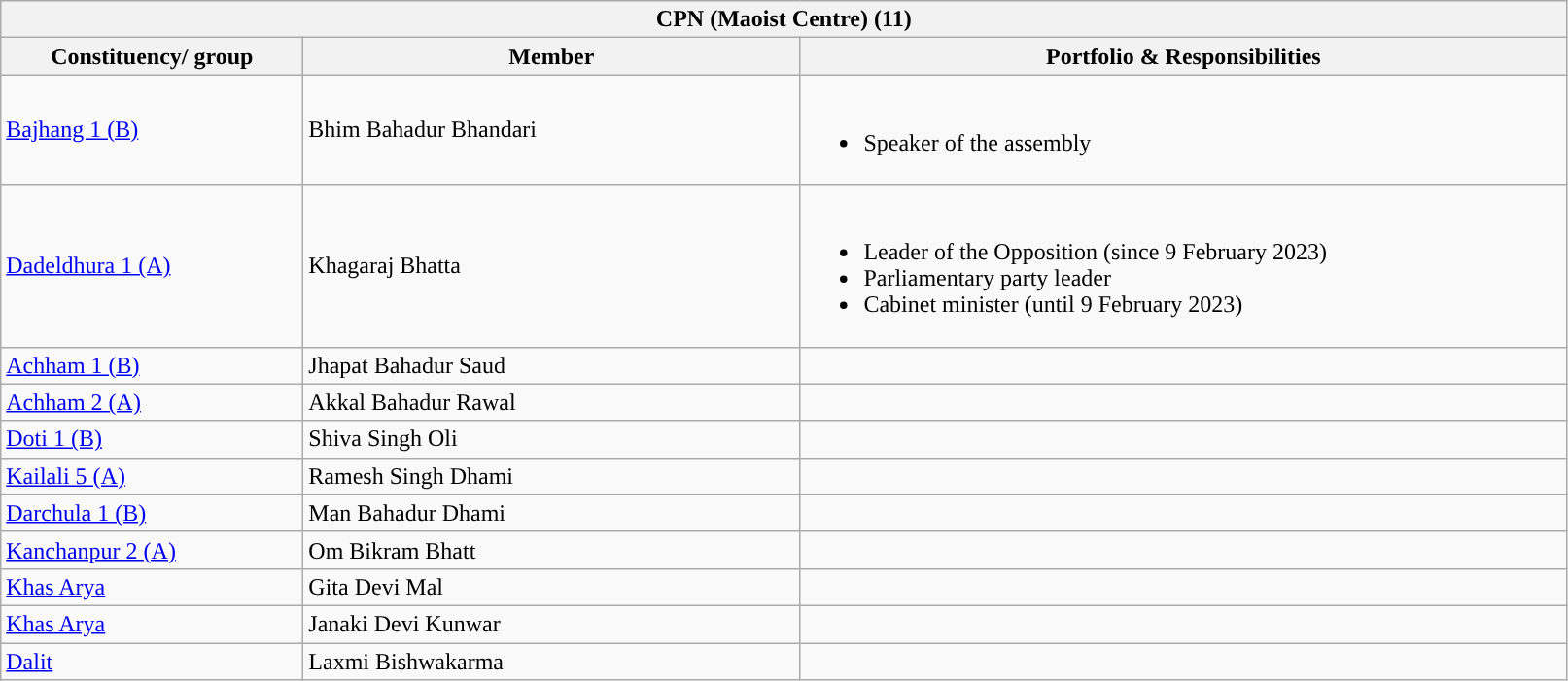<table class="wikitable sortable mw-collapsible mw-collapsed">
<tr>
<th colspan="3" style="width: 800pt; background:">CPN (Maoist Centre) (11)</th>
</tr>
<tr>
<th style="width:150pt;">Constituency/ group</th>
<th style="width:250pt;">Member</th>
<th>Portfolio & Responsibilities</th>
</tr>
<tr>
<td><a href='#'>Bajhang 1 (B)</a></td>
<td>Bhim Bahadur Bhandari</td>
<td><br><ul><li>Speaker of the assembly</li></ul></td>
</tr>
<tr>
<td><a href='#'>Dadeldhura 1 (A)</a></td>
<td>Khagaraj Bhatta</td>
<td><br><ul><li>Leader of the Opposition (since 9 February 2023)</li><li>Parliamentary party leader</li><li>Cabinet minister (until 9 February 2023)</li></ul></td>
</tr>
<tr>
<td><a href='#'>Achham 1 (B)</a></td>
<td>Jhapat Bahadur Saud</td>
<td></td>
</tr>
<tr>
<td><a href='#'>Achham 2 (A)</a></td>
<td>Akkal Bahadur Rawal</td>
<td></td>
</tr>
<tr>
<td><a href='#'>Doti 1 (B)</a></td>
<td>Shiva Singh Oli</td>
<td></td>
</tr>
<tr>
<td><a href='#'>Kailali 5 (A)</a></td>
<td>Ramesh Singh Dhami</td>
<td></td>
</tr>
<tr>
<td><a href='#'>Darchula 1 (B)</a></td>
<td>Man Bahadur Dhami</td>
<td></td>
</tr>
<tr>
<td><a href='#'>Kanchanpur 2 (A)</a></td>
<td>Om Bikram Bhatt</td>
<td></td>
</tr>
<tr>
<td><a href='#'>Khas Arya</a></td>
<td>Gita Devi Mal</td>
<td></td>
</tr>
<tr>
<td><a href='#'>Khas Arya</a></td>
<td>Janaki Devi Kunwar</td>
<td></td>
</tr>
<tr>
<td><a href='#'>Dalit</a></td>
<td>Laxmi Bishwakarma</td>
<td></td>
</tr>
</table>
